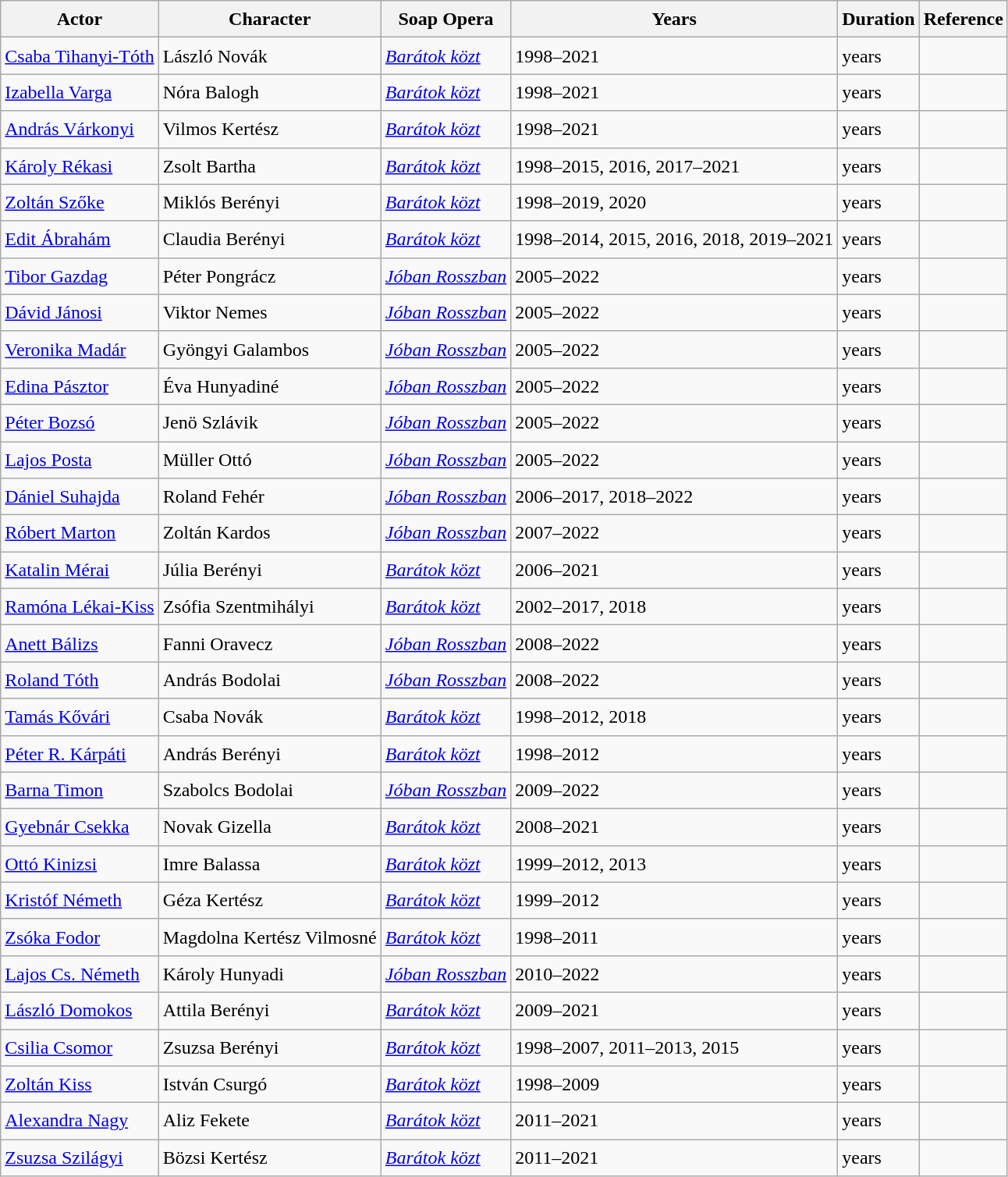<table class="wikitable sortable" style="font-size:1.00em; line-height:1.5em;">
<tr ">
<th>Actor</th>
<th>Character</th>
<th>Soap Opera</th>
<th>Years</th>
<th>Duration</th>
<th>Reference</th>
</tr>
<tr>
<td><a href='#'>Csaba Tihanyi-Tóth</a></td>
<td>László Novák</td>
<td><em><a href='#'>Barátok közt</a></em></td>
<td>1998–2021</td>
<td> years</td>
<td></td>
</tr>
<tr>
<td><a href='#'>Izabella Varga</a></td>
<td>Nóra Balogh</td>
<td><em><a href='#'>Barátok közt</a></em></td>
<td>1998–2021</td>
<td> years</td>
<td></td>
</tr>
<tr>
<td><a href='#'>András Várkonyi</a></td>
<td>Vilmos Kertész</td>
<td><em><a href='#'>Barátok közt</a></em></td>
<td>1998–2021</td>
<td> years</td>
<td></td>
</tr>
<tr>
<td><a href='#'>Károly Rékasi</a></td>
<td>Zsolt Bartha</td>
<td><em><a href='#'>Barátok közt</a></em></td>
<td>1998–2015, 2016, 2017–2021</td>
<td> years</td>
<td></td>
</tr>
<tr>
<td><a href='#'>Zoltán Szőke</a></td>
<td>Miklós Berényi</td>
<td><em><a href='#'>Barátok közt</a></em></td>
<td>1998–2019, 2020</td>
<td> years</td>
<td></td>
</tr>
<tr>
<td><a href='#'>Edit Ábrahám</a></td>
<td>Claudia Berényi</td>
<td><em><a href='#'>Barátok közt</a></em></td>
<td>1998–2014, 2015, 2016, 2018, 2019–2021</td>
<td> years</td>
<td></td>
</tr>
<tr>
<td><a href='#'>Tibor Gazdag</a></td>
<td>Péter Pongrácz</td>
<td><em><a href='#'>Jóban Rosszban</a></em></td>
<td>2005–2022</td>
<td> years</td>
<td></td>
</tr>
<tr>
<td><a href='#'>Dávid Jánosi</a></td>
<td>Viktor Nemes</td>
<td><em><a href='#'>Jóban Rosszban</a></em></td>
<td>2005–2022</td>
<td> years</td>
<td></td>
</tr>
<tr>
<td><a href='#'>Veronika Madár</a></td>
<td>Gyöngyi Galambos</td>
<td><em><a href='#'>Jóban Rosszban</a></em></td>
<td>2005–2022</td>
<td> years</td>
<td></td>
</tr>
<tr>
<td><a href='#'>Edina Pásztor</a></td>
<td>Éva Hunyadiné</td>
<td><em><a href='#'>Jóban Rosszban</a></em></td>
<td>2005–2022</td>
<td> years</td>
<td></td>
</tr>
<tr>
<td><a href='#'>Péter Bozsó</a></td>
<td>Jenö Szlávik</td>
<td><em><a href='#'>Jóban Rosszban</a></em></td>
<td>2005–2022</td>
<td> years</td>
<td></td>
</tr>
<tr>
<td><a href='#'>Lajos Posta</a></td>
<td>Müller Ottó</td>
<td><em><a href='#'>Jóban Rosszban</a></em></td>
<td>2005–2022</td>
<td> years</td>
<td></td>
</tr>
<tr>
<td><a href='#'>Dániel Suhajda</a></td>
<td>Roland Fehér</td>
<td><em><a href='#'>Jóban Rosszban</a></em></td>
<td>2006–2017, 2018–2022</td>
<td> years</td>
<td></td>
</tr>
<tr>
<td><a href='#'>Róbert Marton</a></td>
<td>Zoltán Kardos</td>
<td><em><a href='#'>Jóban Rosszban</a></em></td>
<td>2007–2022</td>
<td> years</td>
<td></td>
</tr>
<tr>
<td><a href='#'>Katalin Mérai</a></td>
<td>Júlia Berényi</td>
<td><em><a href='#'>Barátok közt</a></em></td>
<td>2006–2021</td>
<td> years</td>
<td></td>
</tr>
<tr>
<td><a href='#'>Ramóna Lékai-Kiss</a></td>
<td>Zsófia Szentmihályi</td>
<td><em><a href='#'>Barátok közt</a></em></td>
<td>2002–2017, 2018</td>
<td> years</td>
<td></td>
</tr>
<tr>
<td><a href='#'>Anett Bálizs</a></td>
<td>Fanni Oravecz</td>
<td><em><a href='#'>Jóban Rosszban</a></em></td>
<td>2008–2022</td>
<td> years</td>
<td></td>
</tr>
<tr>
<td><a href='#'>Roland Tóth</a></td>
<td>András Bodolai</td>
<td><em><a href='#'>Jóban Rosszban</a></em></td>
<td>2008–2022</td>
<td> years</td>
<td></td>
</tr>
<tr>
<td><a href='#'>Tamás Kővári</a></td>
<td>Csaba Novák</td>
<td><em><a href='#'>Barátok közt</a></em></td>
<td>1998–2012, 2018</td>
<td> years</td>
<td></td>
</tr>
<tr>
<td><a href='#'>Péter R. Kárpáti</a></td>
<td>András Berényi</td>
<td><em><a href='#'>Barátok közt</a></em></td>
<td>1998–2012</td>
<td> years</td>
<td></td>
</tr>
<tr>
<td><a href='#'>Barna Timon</a></td>
<td>Szabolcs Bodolai</td>
<td><em><a href='#'>Jóban Rosszban</a></em></td>
<td>2009–2022</td>
<td> years</td>
<td></td>
</tr>
<tr>
<td><a href='#'>Gyebnár Csekka</a></td>
<td>Novak Gizella</td>
<td><em><a href='#'>Barátok közt</a></em></td>
<td>2008–2021</td>
<td> years</td>
<td></td>
</tr>
<tr>
<td><a href='#'>Ottó Kinizsi</a></td>
<td>Imre Balassa</td>
<td><em><a href='#'>Barátok közt</a></em></td>
<td>1999–2012, 2013</td>
<td> years</td>
<td></td>
</tr>
<tr>
<td><a href='#'>Kristóf Németh</a></td>
<td>Géza Kertész</td>
<td><em><a href='#'>Barátok közt</a></em></td>
<td>1999–2012</td>
<td> years</td>
<td></td>
</tr>
<tr>
<td><a href='#'>Zsóka Fodor</a></td>
<td>Magdolna Kertész Vilmosné</td>
<td><em><a href='#'>Barátok közt</a></em></td>
<td>1998–2011</td>
<td> years</td>
<td></td>
</tr>
<tr>
<td><a href='#'>Lajos Cs. Németh</a></td>
<td>Károly Hunyadi</td>
<td><em><a href='#'>Jóban Rosszban</a></em></td>
<td>2010–2022</td>
<td> years</td>
<td></td>
</tr>
<tr>
<td><a href='#'>László Domokos</a></td>
<td>Attila Berényi</td>
<td><em><a href='#'>Barátok közt</a></em></td>
<td>2009–2021</td>
<td> years</td>
<td></td>
</tr>
<tr>
<td><a href='#'>Csilia Csomor</a></td>
<td>Zsuzsa Berényi</td>
<td><em><a href='#'>Barátok közt</a></em></td>
<td>1998–2007, 2011–2013, 2015</td>
<td> years</td>
<td></td>
</tr>
<tr>
<td><a href='#'>Zoltán Kiss</a></td>
<td>István Csurgó</td>
<td><em><a href='#'>Barátok közt</a></em></td>
<td>1998–2009</td>
<td> years</td>
<td></td>
</tr>
<tr>
<td><a href='#'>Alexandra Nagy</a></td>
<td>Aliz Fekete</td>
<td><em><a href='#'>Barátok közt</a></em></td>
<td>2011–2021</td>
<td> years</td>
<td></td>
</tr>
<tr>
<td><a href='#'>Zsuzsa Szilágyi</a></td>
<td>Bözsi Kertész</td>
<td><em><a href='#'>Barátok közt</a></em></td>
<td>2011–2021</td>
<td> years</td>
<td></td>
</tr>
</table>
